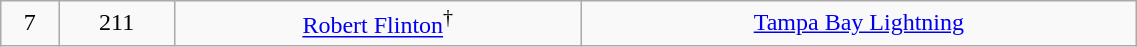<table class="wikitable" width="60%">
<tr align="center" bgcolor="">
<td>7</td>
<td>211</td>
<td><a href='#'>Robert Flinton</a><sup>†</sup></td>
<td><a href='#'>Tampa Bay Lightning</a></td>
</tr>
</table>
